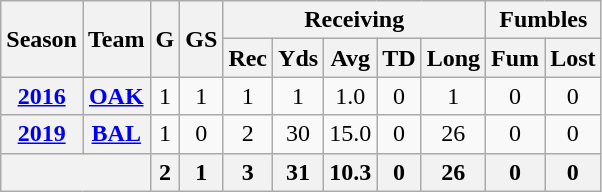<table class=wikitable style="text-align:center;">
<tr>
<th rowspan=2>Season</th>
<th rowspan=2>Team</th>
<th rowspan=2>G</th>
<th rowspan=2>GS</th>
<th ! colspan=5>Receiving</th>
<th ! colspan=2>Fumbles</th>
</tr>
<tr>
<th>Rec</th>
<th>Yds</th>
<th>Avg</th>
<th>TD</th>
<th>Long</th>
<th>Fum</th>
<th>Lost</th>
</tr>
<tr>
<th><a href='#'>2016</a></th>
<th><a href='#'>OAK</a></th>
<td>1</td>
<td>1</td>
<td>1</td>
<td>1</td>
<td>1.0</td>
<td>0</td>
<td>1</td>
<td>0</td>
<td>0</td>
</tr>
<tr>
<th><a href='#'>2019</a></th>
<th><a href='#'>BAL</a></th>
<td>1</td>
<td>0</td>
<td>2</td>
<td>30</td>
<td>15.0</td>
<td>0</td>
<td>26</td>
<td>0</td>
<td>0</td>
</tr>
<tr>
<th colspan="2"></th>
<th>2</th>
<th>1</th>
<th>3</th>
<th>31</th>
<th>10.3</th>
<th>0</th>
<th>26</th>
<th>0</th>
<th>0</th>
</tr>
</table>
